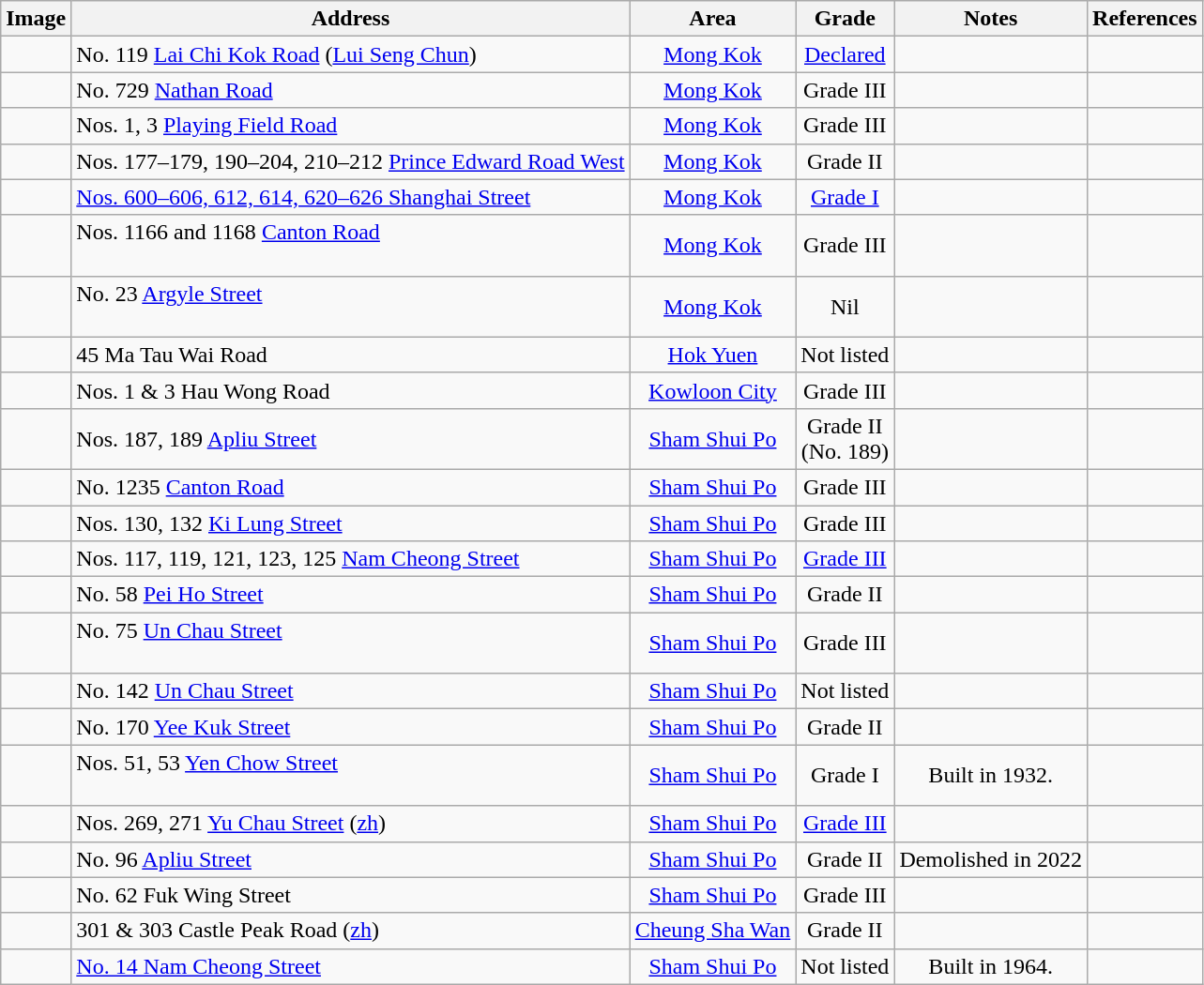<table class="wikitable" width="auto" style="text-align: center">
<tr>
<th>Image</th>
<th>Address</th>
<th>Area</th>
<th>Grade</th>
<th>Notes</th>
<th>References</th>
</tr>
<tr>
<td style="text-align:center;"></td>
<td style="text-align:left;">No. 119 <a href='#'>Lai Chi Kok Road</a> (<a href='#'>Lui Seng Chun</a>)</td>
<td style="text-align:center;"><a href='#'>Mong Kok</a></td>
<td style="text-align:center;"><a href='#'>Declared</a></td>
<td></td>
<td></td>
</tr>
<tr>
<td style="text-align:center;"></td>
<td style="text-align:left;">No. 729 <a href='#'>Nathan Road</a></td>
<td style="text-align:center;"><a href='#'>Mong Kok</a></td>
<td>Grade III</td>
<td></td>
<td style="text-align:center;"></td>
</tr>
<tr>
<td style="text-align:center;"></td>
<td style="text-align:left;">Nos. 1, 3 <a href='#'>Playing Field Road</a></td>
<td style="text-align:center;"><a href='#'>Mong Kok</a></td>
<td>Grade III</td>
<td></td>
<td style="text-align:center;"></td>
</tr>
<tr>
<td style="text-align:center;"></td>
<td style="text-align:left;">Nos. 177–179, 190–204, 210–212 <a href='#'>Prince Edward Road West</a></td>
<td style="text-align:center;"><a href='#'>Mong Kok</a></td>
<td>Grade II</td>
<td></td>
<td style="text-align:center;"></td>
</tr>
<tr>
<td style="text-align:center;"></td>
<td style="text-align:left;"><a href='#'>Nos. 600–606, 612, 614, 620–626 Shanghai Street</a></td>
<td style="text-align:center;"><a href='#'>Mong Kok</a></td>
<td style="text-align:center;"><a href='#'>Grade I</a></td>
<td></td>
<td></td>
</tr>
<tr>
<td style="text-align:center;"></td>
<td style="text-align:left;">Nos. 1166 and 1168 <a href='#'>Canton Road</a><br><br></td>
<td style="text-align:center;"><a href='#'>Mong Kok</a></td>
<td>Grade III</td>
<td></td>
<td></td>
</tr>
<tr>
<td style="text-align:center;"></td>
<td style="text-align:left;">No. 23 <a href='#'>Argyle Street</a><br><br></td>
<td><a href='#'>Mong Kok</a></td>
<td>Nil</td>
<td></td>
<td></td>
</tr>
<tr>
<td style="text-align:center;"></td>
<td style="text-align:left;">45 Ma Tau Wai Road</td>
<td style="text-align:center;"><a href='#'>Hok Yuen</a></td>
<td>Not listed</td>
<td></td>
<td></td>
</tr>
<tr>
<td style="text-align:center;"></td>
<td style="text-align:left;">Nos. 1 & 3 Hau Wong Road</td>
<td style="text-align:center;"><a href='#'>Kowloon City</a></td>
<td>Grade III</td>
<td></td>
<td></td>
</tr>
<tr>
<td style="text-align:center;"></td>
<td style="text-align:left;">Nos. 187, 189 <a href='#'>Apliu Street</a></td>
<td style="text-align:center;"><a href='#'>Sham Shui Po</a></td>
<td>Grade II<br>(No. 189)</td>
<td></td>
<td style="text-align:center;"></td>
</tr>
<tr>
<td style="text-align:center;"></td>
<td style="text-align:left;">No. 1235 <a href='#'>Canton Road</a></td>
<td style="text-align:center;"><a href='#'>Sham Shui Po</a></td>
<td>Grade III</td>
<td></td>
<td style="text-align:center;"></td>
</tr>
<tr>
<td></td>
<td style="text-align:left;">Nos. 130, 132 <a href='#'>Ki Lung Street</a></td>
<td style="text-align:center;"><a href='#'>Sham Shui Po</a></td>
<td>Grade III</td>
<td></td>
<td style="text-align:center;"></td>
</tr>
<tr>
<td style="text-align:center;"><br></td>
<td style="text-align:left;">Nos. 117, 119, 121, 123, 125 <a href='#'>Nam Cheong Street</a></td>
<td style="text-align:center;"><a href='#'>Sham Shui Po</a></td>
<td style="text-align:center;"><a href='#'>Grade III</a></td>
<td></td>
<td></td>
</tr>
<tr>
<td style="text-align:center;"></td>
<td style="text-align:left;">No. 58 <a href='#'>Pei Ho Street</a></td>
<td style="text-align:center;"><a href='#'>Sham Shui Po</a></td>
<td>Grade II</td>
<td></td>
<td style="text-align:center;"></td>
</tr>
<tr>
<td style="text-align:center;"></td>
<td style="text-align:left;">No. 75 <a href='#'>Un Chau Street</a><br><br></td>
<td style="text-align:center;"><a href='#'>Sham Shui Po</a></td>
<td>Grade III</td>
<td></td>
<td></td>
</tr>
<tr>
<td style="text-align:center;"></td>
<td style="text-align:left;">No. 142 <a href='#'>Un Chau Street</a></td>
<td style="text-align:center;"><a href='#'>Sham Shui Po</a></td>
<td>Not listed</td>
<td></td>
<td style="text-align:center;"></td>
</tr>
<tr>
<td style="text-align:center;"><br></td>
<td style="text-align:left;">No. 170 <a href='#'>Yee Kuk Street</a></td>
<td style="text-align:center;"><a href='#'>Sham Shui Po</a></td>
<td>Grade II</td>
<td></td>
<td style="text-align:center;"></td>
</tr>
<tr>
<td style="text-align:center;"></td>
<td style="text-align:left;">Nos. 51, 53 <a href='#'>Yen Chow Street</a><br><br></td>
<td style="text-align:center;"><a href='#'>Sham Shui Po</a></td>
<td>Grade I</td>
<td>Built in 1932.</td>
<td style="text-align:center;"> </td>
</tr>
<tr>
<td style="text-align:center;"></td>
<td style="text-align:left;">Nos. 269, 271 <a href='#'>Yu Chau Street</a> (<a href='#'>zh</a>)</td>
<td style="text-align:center;"><a href='#'>Sham Shui Po</a></td>
<td style="text-align:center;"><a href='#'>Grade III</a></td>
<td></td>
<td></td>
</tr>
<tr>
<td style="text-align:center;"></td>
<td style="text-align:left;">No. 96 <a href='#'>Apliu Street</a></td>
<td style="text-align:center;"><a href='#'>Sham Shui Po</a></td>
<td>Grade II</td>
<td>Demolished in 2022</td>
<td></td>
</tr>
<tr>
<td style="text-align:center;"></td>
<td style="text-align:left;">No. 62 Fuk Wing Street</td>
<td style="text-align:center;"><a href='#'>Sham Shui Po</a></td>
<td>Grade III</td>
<td></td>
<td></td>
</tr>
<tr>
<td style="text-align:center;"></td>
<td style="text-align:left;">301 & 303 Castle Peak Road (<a href='#'>zh</a>)</td>
<td style="text-align:center;"><a href='#'>Cheung Sha Wan</a></td>
<td>Grade II</td>
<td></td>
</tr>
<tr>
<td style="text-align:center;"></td>
<td style="text-align:left;"><a href='#'>No. 14 Nam Cheong Street</a></td>
<td style="text-align:center;"><a href='#'>Sham Shui Po</a></td>
<td>Not listed</td>
<td>Built in 1964.</td>
<td></td>
</tr>
</table>
